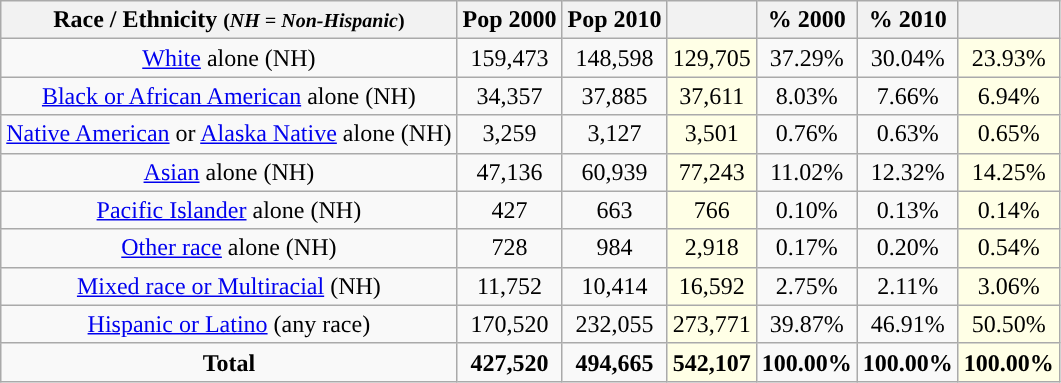<table class="wikitable" style="text-align:center;">
<tr>
<th>Race / Ethnicity <small>(<em>NH = Non-Hispanic</em>)</small></th>
<th>Pop 2000</th>
<th>Pop 2010</th>
<th></th>
<th>% 2000</th>
<th>% 2010</th>
<th></th>
</tr>
<tr>
<td><a href='#'>White</a> alone (NH)</td>
<td>159,473</td>
<td>148,598</td>
<td style='background: #ffffe6;'>129,705</td>
<td>37.29%</td>
<td>30.04%</td>
<td style='background: #ffffe6;'>23.93%</td>
</tr>
<tr>
<td><a href='#'>Black or African American</a> alone (NH)</td>
<td>34,357</td>
<td>37,885</td>
<td style='background: #ffffe6;'>37,611</td>
<td>8.03%</td>
<td>7.66%</td>
<td style='background: #ffffe6;'>6.94%</td>
</tr>
<tr>
<td><a href='#'>Native American</a> or <a href='#'>Alaska Native</a> alone (NH)</td>
<td>3,259</td>
<td>3,127</td>
<td style='background: #ffffe6;'>3,501</td>
<td>0.76%</td>
<td>0.63%</td>
<td style='background: #ffffe6;'>0.65%</td>
</tr>
<tr>
<td><a href='#'>Asian</a> alone (NH)</td>
<td>47,136</td>
<td>60,939</td>
<td style='background: #ffffe6;'>77,243</td>
<td>11.02%</td>
<td>12.32%</td>
<td style='background: #ffffe6;'>14.25%</td>
</tr>
<tr>
<td><a href='#'>Pacific Islander</a> alone (NH)</td>
<td>427</td>
<td>663</td>
<td style='background: #ffffe6;'>766</td>
<td>0.10%</td>
<td>0.13%</td>
<td style='background: #ffffe6;'>0.14%</td>
</tr>
<tr>
<td><a href='#'>Other race</a> alone (NH)</td>
<td>728</td>
<td>984</td>
<td style='background: #ffffe6;'>2,918</td>
<td>0.17%</td>
<td>0.20%</td>
<td style='background: #ffffe6;'>0.54%</td>
</tr>
<tr>
<td><a href='#'>Mixed race or Multiracial</a> (NH)</td>
<td>11,752</td>
<td>10,414</td>
<td style='background: #ffffe6;'>16,592</td>
<td>2.75%</td>
<td>2.11%</td>
<td style='background: #ffffe6;'>3.06%</td>
</tr>
<tr>
<td><a href='#'>Hispanic or Latino</a> (any race)</td>
<td>170,520</td>
<td>232,055</td>
<td style='background: #ffffe6;'>273,771</td>
<td>39.87%</td>
<td>46.91%</td>
<td style='background: #ffffe6;'>50.50%</td>
</tr>
<tr>
<td><strong>Total</strong></td>
<td><strong>427,520</strong></td>
<td><strong>494,665</strong></td>
<td style='background: #ffffe6;'><strong>542,107</strong></td>
<td><strong>100.00%</strong></td>
<td><strong>100.00%</strong></td>
<td style='background: #ffffe6;'><strong>100.00%</strong></td>
</tr>
</table>
